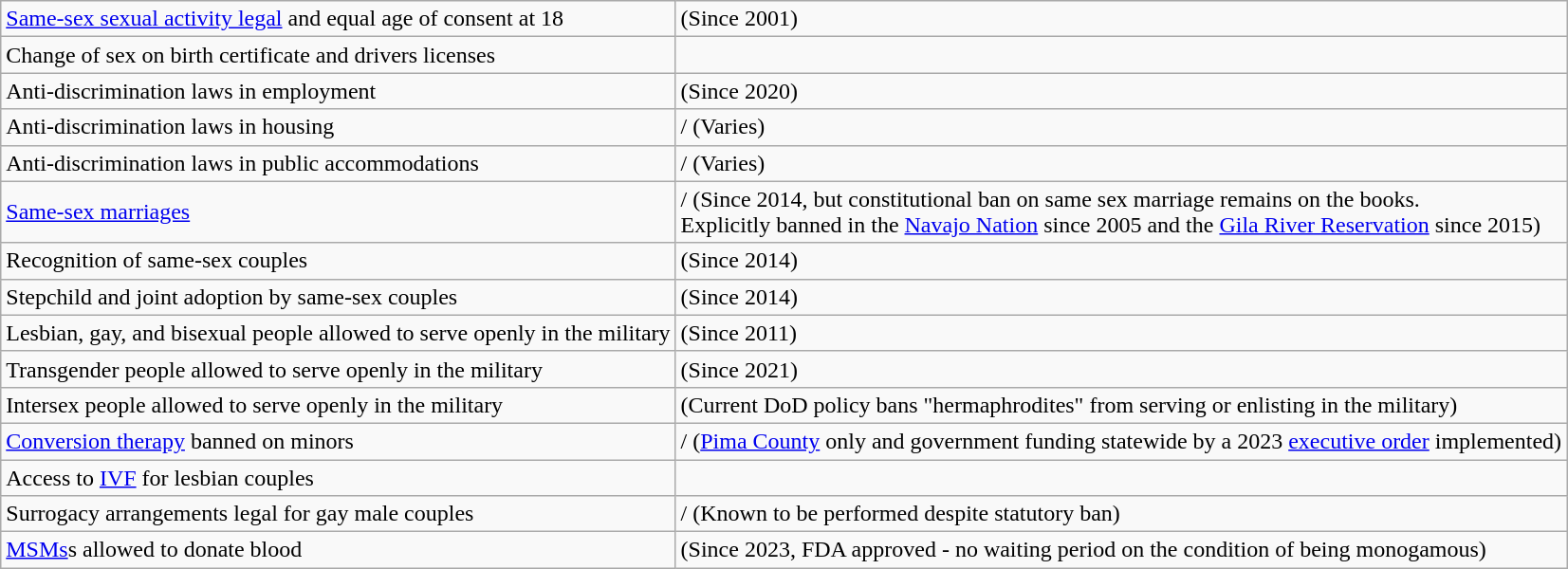<table class="wikitable">
<tr>
<td><a href='#'>Same-sex sexual activity legal</a> and equal age of consent at 18</td>
<td> (Since 2001)</td>
</tr>
<tr>
<td>Change of sex on birth certificate and drivers licenses</td>
<td></td>
</tr>
<tr>
<td>Anti-discrimination laws in employment</td>
<td> (Since 2020)</td>
</tr>
<tr>
<td>Anti-discrimination laws in housing</td>
<td>/ (Varies)</td>
</tr>
<tr>
<td>Anti-discrimination laws in public accommodations</td>
<td>/ (Varies)</td>
</tr>
<tr>
<td><a href='#'>Same-sex marriages</a></td>
<td>/ (Since 2014, but constitutional ban on same sex marriage remains on the books.<br>Explicitly banned in the <a href='#'>Navajo Nation</a> since 2005 and the <a href='#'>Gila River Reservation</a> since 2015)</td>
</tr>
<tr>
<td>Recognition of same-sex couples</td>
<td> (Since 2014)</td>
</tr>
<tr>
<td>Stepchild and joint adoption by same-sex couples</td>
<td> (Since 2014)</td>
</tr>
<tr>
<td>Lesbian, gay, and bisexual people allowed to serve openly in the military</td>
<td> (Since 2011)</td>
</tr>
<tr>
<td>Transgender people allowed to serve openly in the military</td>
<td> (Since 2021)</td>
</tr>
<tr>
<td>Intersex people allowed to serve openly in the military</td>
<td> (Current DoD policy bans "hermaphrodites" from serving or enlisting in the military)</td>
</tr>
<tr>
<td><a href='#'>Conversion therapy</a> banned on minors</td>
<td>/ (<a href='#'>Pima County</a> only and government funding statewide by a 2023 <a href='#'>executive order</a> implemented)</td>
</tr>
<tr>
<td>Access to <a href='#'>IVF</a> for lesbian couples</td>
<td></td>
</tr>
<tr>
<td>Surrogacy arrangements legal for gay male couples</td>
<td>/ (Known to be performed despite statutory ban)</td>
</tr>
<tr>
<td><a href='#'>MSMs</a>s allowed to donate blood</td>
<td> (Since 2023, FDA approved - no waiting period on the condition of being monogamous)</td>
</tr>
</table>
